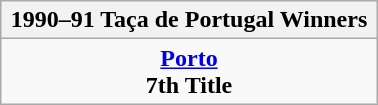<table class="wikitable" style="text-align: center; margin: 0 auto; width: 20%">
<tr>
<th>1990–91 Taça de Portugal Winners</th>
</tr>
<tr>
<td><strong><a href='#'>Porto</a></strong><br><strong>7th Title</strong></td>
</tr>
</table>
